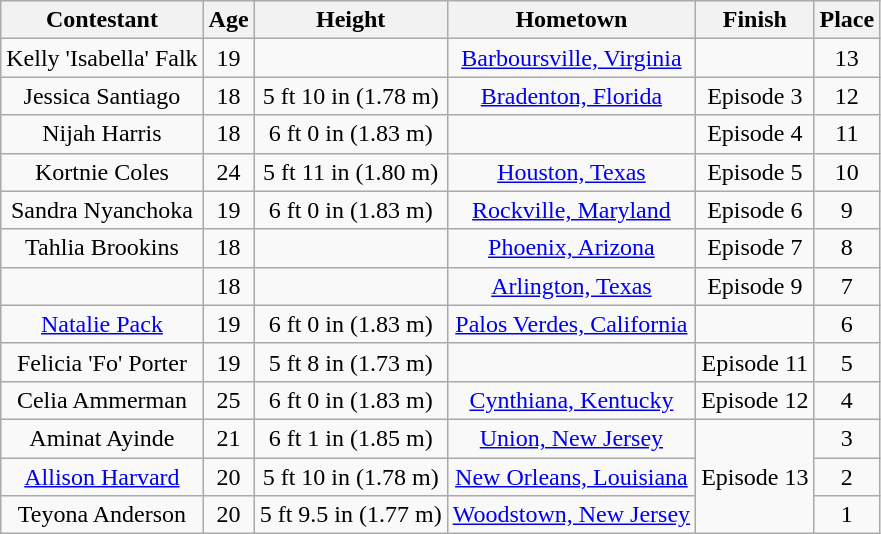<table style="text-align:center;" class="wikitable sortable">
<tr>
<th>Contestant</th>
<th>Age</th>
<th>Height</th>
<th>Hometown</th>
<th>Finish</th>
<th>Place</th>
</tr>
<tr>
<td>Kelly 'Isabella' Falk</td>
<td>19</td>
<td></td>
<td><a href='#'>Barboursville, Virginia</a></td>
<td></td>
<td>13</td>
</tr>
<tr>
<td>Jessica Santiago</td>
<td>18</td>
<td>5 ft 10 in (1.78 m)</td>
<td><a href='#'>Bradenton, Florida</a></td>
<td>Episode 3</td>
<td>12</td>
</tr>
<tr>
<td>Nijah Harris</td>
<td>18</td>
<td>6 ft 0 in (1.83 m)</td>
<td></td>
<td>Episode 4</td>
<td>11</td>
</tr>
<tr>
<td>Kortnie Coles</td>
<td>24</td>
<td>5 ft 11 in (1.80 m)</td>
<td><a href='#'>Houston, Texas</a></td>
<td>Episode 5</td>
<td>10</td>
</tr>
<tr>
<td>Sandra Nyanchoka</td>
<td>19</td>
<td>6 ft 0 in (1.83 m)</td>
<td><a href='#'>Rockville, Maryland</a></td>
<td>Episode 6</td>
<td>9</td>
</tr>
<tr>
<td>Tahlia Brookins</td>
<td>18</td>
<td></td>
<td><a href='#'>Phoenix, Arizona</a></td>
<td>Episode 7</td>
<td>8</td>
</tr>
<tr>
<td></td>
<td>18</td>
<td></td>
<td><a href='#'>Arlington, Texas</a></td>
<td>Episode 9</td>
<td>7</td>
</tr>
<tr>
<td><a href='#'>Natalie Pack</a></td>
<td>19</td>
<td>6 ft 0 in (1.83 m)</td>
<td><a href='#'>Palos Verdes, California</a></td>
<td></td>
<td>6</td>
</tr>
<tr>
<td>Felicia 'Fo' Porter</td>
<td>19</td>
<td>5 ft 8 in (1.73 m)</td>
<td></td>
<td>Episode 11</td>
<td>5</td>
</tr>
<tr>
<td>Celia Ammerman</td>
<td>25</td>
<td>6 ft 0 in (1.83 m)</td>
<td><a href='#'>Cynthiana, Kentucky</a></td>
<td>Episode 12</td>
<td>4</td>
</tr>
<tr>
<td>Aminat Ayinde</td>
<td>21</td>
<td>6 ft 1 in (1.85 m)</td>
<td><a href='#'>Union, New Jersey</a></td>
<td rowspan="3">Episode 13</td>
<td>3</td>
</tr>
<tr>
<td><a href='#'>Allison Harvard</a></td>
<td>20</td>
<td>5 ft 10 in (1.78 m)</td>
<td><a href='#'>New Orleans, Louisiana</a></td>
<td>2</td>
</tr>
<tr>
<td>Teyona Anderson</td>
<td>20</td>
<td>5 ft 9.5 in (1.77 m)</td>
<td><a href='#'>Woodstown, New Jersey</a></td>
<td>1</td>
</tr>
</table>
